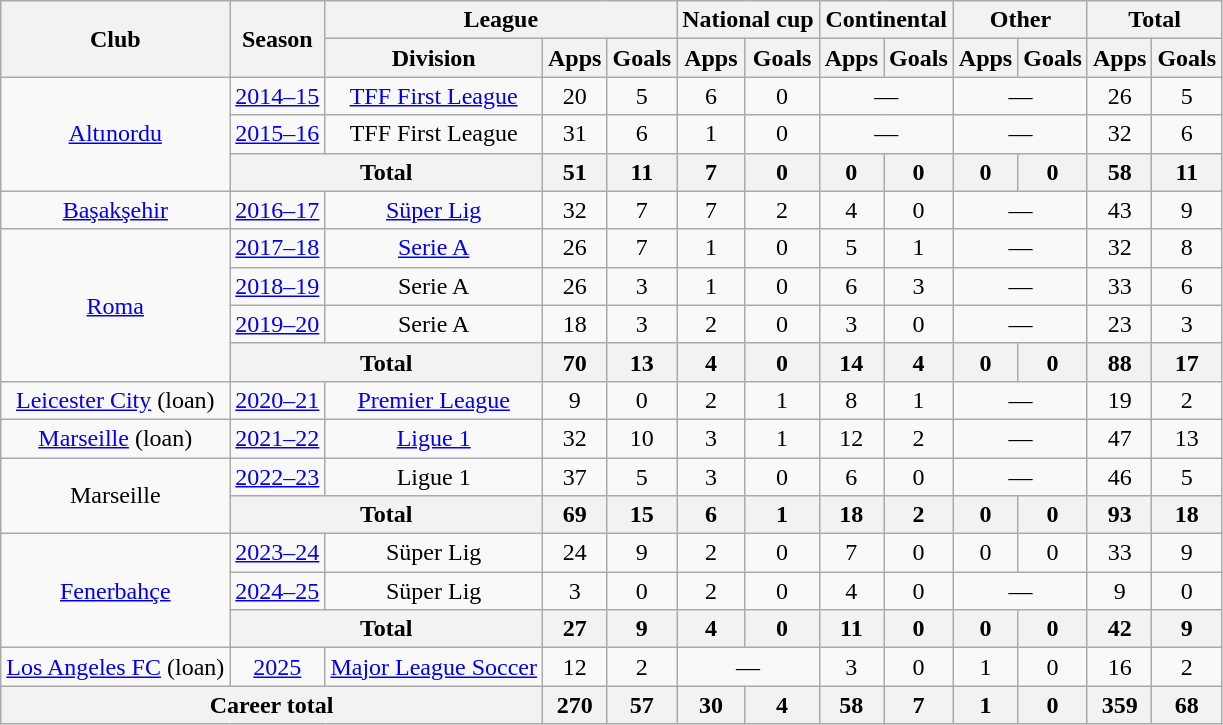<table class="wikitable" style="text-align: center">
<tr>
<th rowspan="2">Club</th>
<th rowspan="2">Season</th>
<th colspan="3">League</th>
<th colspan="2">National cup</th>
<th colspan="2">Continental</th>
<th colspan="2">Other</th>
<th colspan="2">Total</th>
</tr>
<tr>
<th>Division</th>
<th>Apps</th>
<th>Goals</th>
<th>Apps</th>
<th>Goals</th>
<th>Apps</th>
<th>Goals</th>
<th>Apps</th>
<th>Goals</th>
<th>Apps</th>
<th>Goals</th>
</tr>
<tr>
<td rowspan="3"><a href='#'>Altınordu</a></td>
<td><a href='#'>2014–15</a></td>
<td><a href='#'>TFF First League</a></td>
<td>20</td>
<td>5</td>
<td>6</td>
<td>0</td>
<td colspan="2">—</td>
<td colspan="2">—</td>
<td>26</td>
<td>5</td>
</tr>
<tr>
<td><a href='#'>2015–16</a></td>
<td>TFF First League</td>
<td>31</td>
<td>6</td>
<td>1</td>
<td>0</td>
<td colspan="2">—</td>
<td colspan="2">—</td>
<td>32</td>
<td>6</td>
</tr>
<tr>
<th colspan="2">Total</th>
<th>51</th>
<th>11</th>
<th>7</th>
<th>0</th>
<th>0</th>
<th>0</th>
<th>0</th>
<th>0</th>
<th>58</th>
<th>11</th>
</tr>
<tr>
<td><a href='#'>Başakşehir</a></td>
<td><a href='#'>2016–17</a></td>
<td><a href='#'>Süper Lig</a></td>
<td>32</td>
<td>7</td>
<td>7</td>
<td>2</td>
<td>4</td>
<td>0</td>
<td colspan="2">—</td>
<td>43</td>
<td>9</td>
</tr>
<tr>
<td rowspan="4"><a href='#'>Roma</a></td>
<td><a href='#'>2017–18</a></td>
<td><a href='#'>Serie A</a></td>
<td>26</td>
<td>7</td>
<td>1</td>
<td>0</td>
<td>5</td>
<td>1</td>
<td colspan="2">—</td>
<td>32</td>
<td>8</td>
</tr>
<tr>
<td><a href='#'>2018–19</a></td>
<td>Serie A</td>
<td>26</td>
<td>3</td>
<td>1</td>
<td>0</td>
<td>6</td>
<td>3</td>
<td colspan="2">—</td>
<td>33</td>
<td>6</td>
</tr>
<tr>
<td><a href='#'>2019–20</a></td>
<td>Serie A</td>
<td>18</td>
<td>3</td>
<td>2</td>
<td>0</td>
<td>3</td>
<td>0</td>
<td colspan="2">—</td>
<td>23</td>
<td>3</td>
</tr>
<tr>
<th colspan="2">Total</th>
<th>70</th>
<th>13</th>
<th>4</th>
<th>0</th>
<th>14</th>
<th>4</th>
<th>0</th>
<th>0</th>
<th>88</th>
<th>17</th>
</tr>
<tr>
<td><a href='#'>Leicester City</a> (loan)</td>
<td><a href='#'>2020–21</a></td>
<td><a href='#'>Premier League</a></td>
<td>9</td>
<td>0</td>
<td>2</td>
<td>1</td>
<td>8</td>
<td>1</td>
<td colspan="2">—</td>
<td>19</td>
<td>2</td>
</tr>
<tr>
<td><a href='#'>Marseille</a> (loan)</td>
<td><a href='#'>2021–22</a></td>
<td><a href='#'>Ligue 1</a></td>
<td>32</td>
<td>10</td>
<td>3</td>
<td>1</td>
<td>12</td>
<td>2</td>
<td colspan="2">—</td>
<td>47</td>
<td>13</td>
</tr>
<tr>
<td rowspan="2">Marseille</td>
<td><a href='#'>2022–23</a></td>
<td>Ligue 1</td>
<td>37</td>
<td>5</td>
<td>3</td>
<td>0</td>
<td>6</td>
<td>0</td>
<td colspan="2">—</td>
<td>46</td>
<td>5</td>
</tr>
<tr>
<th colspan="2">Total</th>
<th>69</th>
<th>15</th>
<th>6</th>
<th>1</th>
<th>18</th>
<th>2</th>
<th>0</th>
<th>0</th>
<th>93</th>
<th>18</th>
</tr>
<tr>
<td rowspan="3"><a href='#'>Fenerbahçe</a></td>
<td><a href='#'>2023–24</a></td>
<td>Süper Lig</td>
<td>24</td>
<td>9</td>
<td>2</td>
<td>0</td>
<td>7</td>
<td>0</td>
<td>0</td>
<td>0</td>
<td>33</td>
<td>9</td>
</tr>
<tr>
<td><a href='#'>2024–25</a></td>
<td>Süper Lig</td>
<td>3</td>
<td>0</td>
<td>2</td>
<td>0</td>
<td>4</td>
<td>0</td>
<td colspan="2">—</td>
<td>9</td>
<td>0</td>
</tr>
<tr>
<th colspan="2">Total</th>
<th>27</th>
<th>9</th>
<th>4</th>
<th>0</th>
<th>11</th>
<th>0</th>
<th>0</th>
<th>0</th>
<th>42</th>
<th>9</th>
</tr>
<tr>
<td><a href='#'>Los Angeles FC</a> (loan)</td>
<td><a href='#'>2025</a></td>
<td><a href='#'>Major League Soccer</a></td>
<td>12</td>
<td>2</td>
<td colspan="2">—</td>
<td>3</td>
<td>0</td>
<td>1</td>
<td>0</td>
<td>16</td>
<td>2</td>
</tr>
<tr>
<th colspan="3">Career total</th>
<th>270</th>
<th>57</th>
<th>30</th>
<th>4</th>
<th>58</th>
<th>7</th>
<th>1</th>
<th>0</th>
<th>359</th>
<th>68</th>
</tr>
</table>
